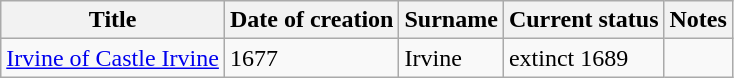<table class="wikitable">
<tr>
<th>Title</th>
<th>Date of creation</th>
<th>Surname</th>
<th>Current status</th>
<th>Notes</th>
</tr>
<tr>
<td><a href='#'>Irvine of Castle Irvine</a></td>
<td>1677</td>
<td>Irvine</td>
<td>extinct 1689</td>
<td> </td>
</tr>
</table>
